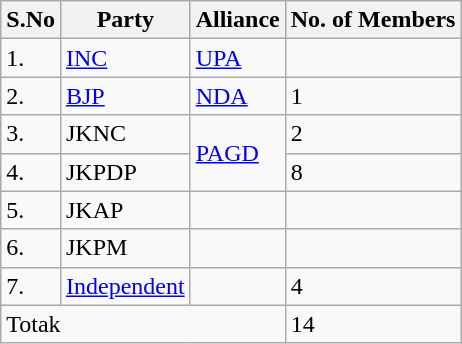<table class="wikitable">
<tr>
<th>S.No</th>
<th>Party</th>
<th>Alliance</th>
<th>No. of Members</th>
</tr>
<tr>
<td>1.</td>
<td><a href='#'>INC</a></td>
<td><a href='#'>UPA</a></td>
<td></td>
</tr>
<tr>
<td>2.</td>
<td><a href='#'>BJP</a></td>
<td><a href='#'>NDA</a></td>
<td>1</td>
</tr>
<tr>
<td>3.</td>
<td>JKNC</td>
<td rowspan="2"><a href='#'>PAGD</a></td>
<td>2</td>
</tr>
<tr>
<td>4.</td>
<td>JKPDP</td>
<td>8</td>
</tr>
<tr>
<td>5.</td>
<td>JKAP</td>
<td></td>
<td></td>
</tr>
<tr>
<td>6.</td>
<td>JKPM</td>
<td></td>
<td></td>
</tr>
<tr>
<td>7.</td>
<td><a href='#'>Independent</a></td>
<td></td>
<td>4</td>
</tr>
<tr>
<td colspan="3">Totak</td>
<td>14</td>
</tr>
</table>
